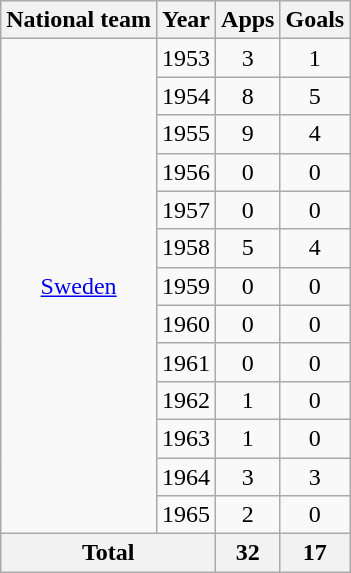<table class="wikitable" style="text-align:center">
<tr>
<th>National team</th>
<th>Year</th>
<th>Apps</th>
<th>Goals</th>
</tr>
<tr>
<td rowspan="13"><a href='#'>Sweden</a></td>
<td>1953</td>
<td>3</td>
<td>1</td>
</tr>
<tr>
<td>1954</td>
<td>8</td>
<td>5</td>
</tr>
<tr>
<td>1955</td>
<td>9</td>
<td>4</td>
</tr>
<tr>
<td>1956</td>
<td>0</td>
<td>0</td>
</tr>
<tr>
<td>1957</td>
<td>0</td>
<td>0</td>
</tr>
<tr>
<td>1958</td>
<td>5</td>
<td>4</td>
</tr>
<tr>
<td>1959</td>
<td>0</td>
<td>0</td>
</tr>
<tr>
<td>1960</td>
<td>0</td>
<td>0</td>
</tr>
<tr>
<td>1961</td>
<td>0</td>
<td>0</td>
</tr>
<tr>
<td>1962</td>
<td>1</td>
<td>0</td>
</tr>
<tr>
<td>1963</td>
<td>1</td>
<td>0</td>
</tr>
<tr>
<td>1964</td>
<td>3</td>
<td>3</td>
</tr>
<tr>
<td>1965</td>
<td>2</td>
<td>0</td>
</tr>
<tr>
<th colspan="2">Total</th>
<th>32</th>
<th>17</th>
</tr>
</table>
